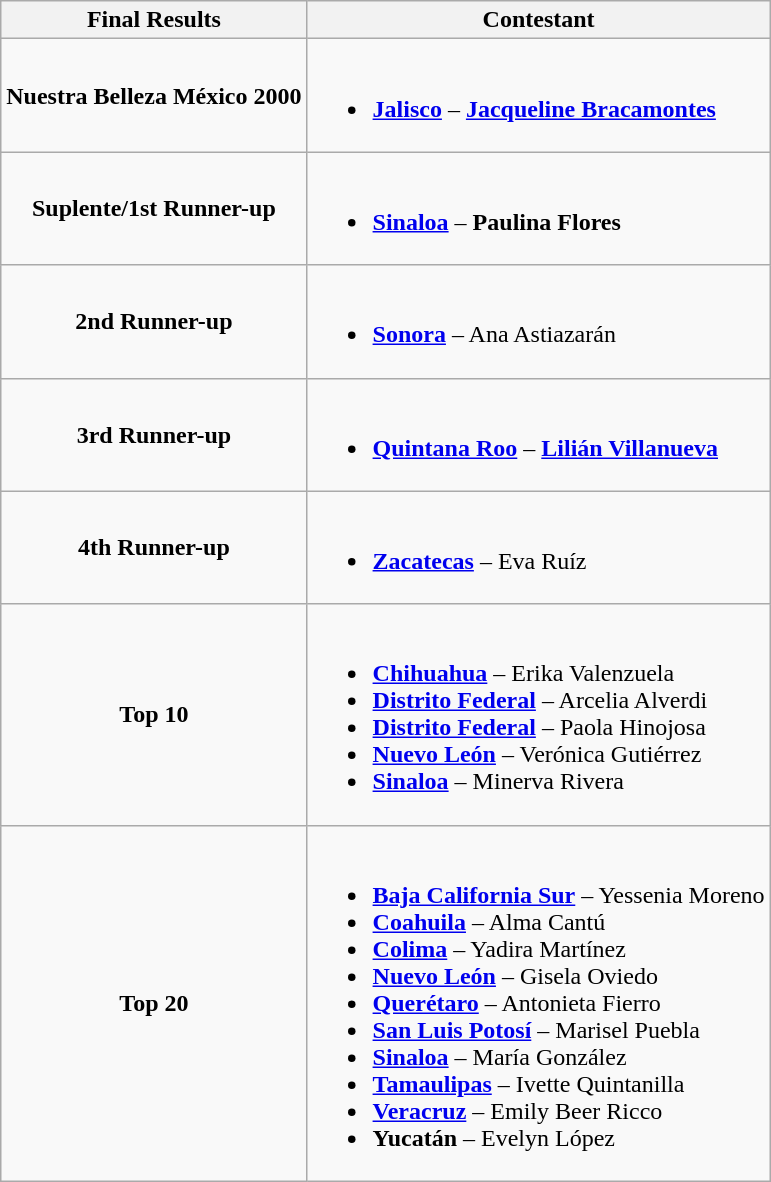<table class="wikitable">
<tr>
<th>Final Results</th>
<th>Contestant</th>
</tr>
<tr>
<td align="center"><strong>Nuestra Belleza México 2000</strong></td>
<td><br><ul><li><strong> <a href='#'>Jalisco</a></strong> – <strong><a href='#'>Jacqueline Bracamontes</a></strong></li></ul></td>
</tr>
<tr>
<td align="center"><strong>Suplente/1st Runner-up</strong></td>
<td><br><ul><li><strong> <a href='#'>Sinaloa</a></strong> – <strong>Paulina Flores</strong></li></ul></td>
</tr>
<tr>
<td align="center"><strong>2nd Runner-up</strong></td>
<td><br><ul><li><strong> <a href='#'>Sonora</a></strong> –  Ana Astiazarán</li></ul></td>
</tr>
<tr>
<td align="center"><strong>3rd Runner-up</strong></td>
<td><br><ul><li><strong> <a href='#'>Quintana Roo</a></strong> – <strong><a href='#'>Lilián Villanueva</a></strong></li></ul></td>
</tr>
<tr>
<td align="center"><strong>4th Runner-up</strong></td>
<td><br><ul><li><strong> <a href='#'>Zacatecas</a></strong> – Eva Ruíz</li></ul></td>
</tr>
<tr>
<td align="center"><strong>Top 10</strong></td>
<td><br><ul><li><strong> <a href='#'>Chihuahua</a></strong> – Erika Valenzuela</li><li><strong> <a href='#'>Distrito Federal</a></strong> – Arcelia Alverdi</li><li><strong> <a href='#'>Distrito Federal</a></strong> – Paola Hinojosa</li><li><strong> <a href='#'>Nuevo León</a></strong> – Verónica Gutiérrez</li><li><strong> <a href='#'>Sinaloa</a></strong> – Minerva Rivera</li></ul></td>
</tr>
<tr>
<td align="center"><strong>Top 20</strong></td>
<td><br><ul><li><strong> <a href='#'>Baja California Sur</a></strong> – Yessenia Moreno</li><li><strong> <a href='#'>Coahuila</a></strong> – Alma Cantú</li><li><strong> <a href='#'>Colima</a></strong> – Yadira Martínez</li><li><strong> <a href='#'>Nuevo León</a></strong> – Gisela Oviedo</li><li><strong> <a href='#'>Querétaro</a></strong> – Antonieta Fierro</li><li><strong> <a href='#'>San Luis Potosí</a></strong> – Marisel Puebla</li><li><strong> <a href='#'>Sinaloa</a></strong> – María González</li><li><strong> <a href='#'>Tamaulipas</a></strong> – Ivette Quintanilla</li><li><strong> <a href='#'>Veracruz</a></strong> – Emily Beer Ricco</li><li><strong> Yucatán</strong> – Evelyn López</li></ul></td>
</tr>
</table>
